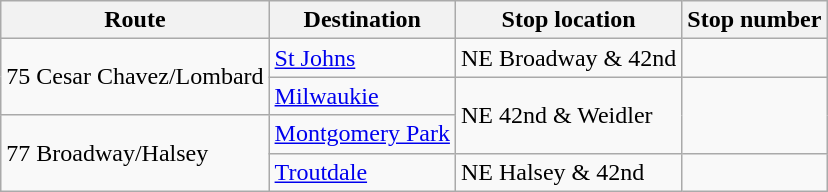<table class="wikitable">
<tr>
<th>Route</th>
<th>Destination</th>
<th>Stop location</th>
<th>Stop number</th>
</tr>
<tr>
<td rowspan="2">75 Cesar Chavez/Lombard</td>
<td><a href='#'>St Johns</a></td>
<td>NE Broadway & 42nd</td>
<td></td>
</tr>
<tr>
<td><a href='#'>Milwaukie</a></td>
<td rowspan="2">NE 42nd & Weidler</td>
<td rowspan="2"></td>
</tr>
<tr>
<td rowspan="2">77 Broadway/Halsey</td>
<td><a href='#'>Montgomery Park</a></td>
</tr>
<tr>
<td><a href='#'>Troutdale</a></td>
<td>NE Halsey & 42nd</td>
<td></td>
</tr>
</table>
